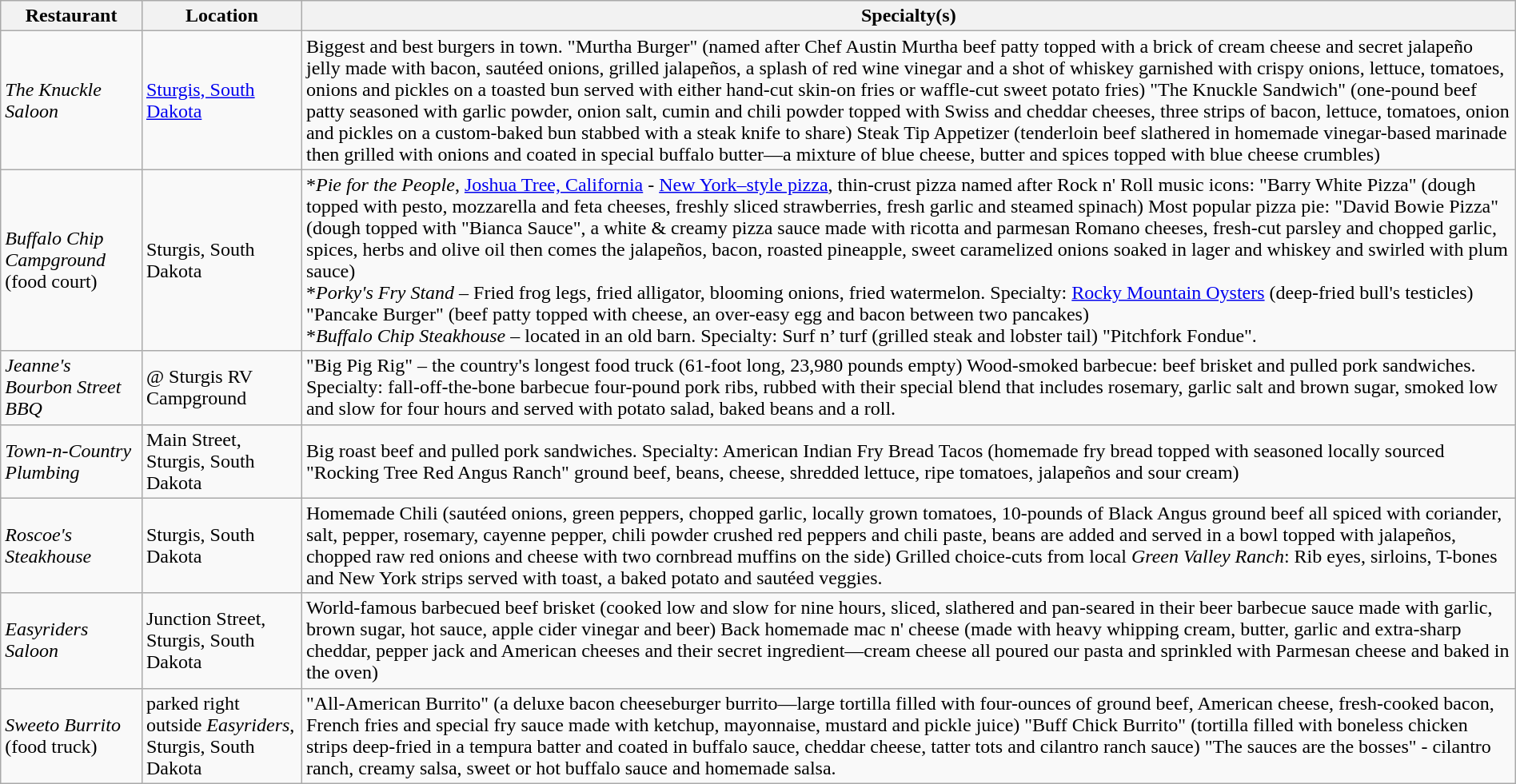<table class="wikitable" style="width:100%;">
<tr>
<th>Restaurant</th>
<th>Location</th>
<th>Specialty(s)</th>
</tr>
<tr>
<td><em>The Knuckle Saloon</em></td>
<td><a href='#'>Sturgis, South Dakota</a></td>
<td>Biggest and best burgers in town. "Murtha Burger" (named after Chef Austin Murtha beef patty topped with a brick of cream cheese and secret jalapeño jelly made with bacon, sautéed onions, grilled jalapeños, a splash of red wine vinegar and a shot of whiskey garnished with crispy onions, lettuce, tomatoes, onions and pickles on a toasted bun served with either hand-cut skin-on fries or waffle-cut sweet potato fries)  "The Knuckle Sandwich" (one-pound beef patty seasoned with garlic powder, onion salt, cumin and chili powder topped with Swiss and cheddar cheeses, three strips of bacon, lettuce, tomatoes, onion and pickles on a custom-baked bun stabbed with a steak knife to share) Steak Tip Appetizer (tenderloin beef slathered in homemade vinegar-based marinade then grilled with onions and coated in special buffalo butter—a mixture of blue cheese, butter and spices topped with blue cheese crumbles)</td>
</tr>
<tr>
<td><em>Buffalo Chip Campground</em> (food court)</td>
<td>Sturgis, South Dakota</td>
<td>*<em>Pie for the People</em>, <a href='#'>Joshua Tree, California</a> - <a href='#'>New York–style pizza</a>, thin-crust pizza named after Rock n' Roll music icons: "Barry White Pizza" (dough topped with pesto, mozzarella and feta cheeses, freshly sliced strawberries, fresh garlic and steamed spinach) Most popular pizza pie: "David Bowie Pizza" (dough topped with "Bianca Sauce", a white & creamy pizza sauce made with ricotta and parmesan Romano cheeses, fresh-cut parsley and chopped garlic, spices, herbs and olive oil then comes the jalapeños, bacon, roasted pineapple, sweet caramelized onions soaked in lager and whiskey and swirled with plum sauce)<br>*<em>Porky's Fry Stand</em> – Fried frog legs, fried alligator, blooming onions, fried watermelon. Specialty: <a href='#'>Rocky Mountain Oysters</a> (deep-fried bull's testicles) "Pancake Burger" (beef patty topped with cheese, an over-easy egg and bacon between two pancakes)<br>*<em>Buffalo Chip Steakhouse</em> – located in an old barn. Specialty: Surf n’ turf (grilled steak and lobster tail) "Pitchfork Fondue".</td>
</tr>
<tr>
<td><em>Jeanne's Bourbon Street BBQ</em></td>
<td>@ Sturgis RV Campground</td>
<td>"Big Pig Rig" – the country's longest food truck (61-foot long, 23,980 pounds empty) Wood-smoked barbecue: beef brisket and pulled pork sandwiches. Specialty: fall-off-the-bone barbecue four-pound pork ribs, rubbed with their special blend that includes rosemary, garlic salt and brown sugar, smoked low and slow for four hours and served with potato salad, baked beans and a roll.</td>
</tr>
<tr>
<td><em>Town-n-Country Plumbing</em></td>
<td>Main Street, Sturgis, South Dakota</td>
<td>Big roast beef and pulled pork sandwiches. Specialty: American Indian Fry Bread Tacos (homemade fry bread topped with seasoned locally sourced "Rocking Tree Red Angus Ranch" ground beef, beans, cheese, shredded lettuce, ripe tomatoes, jalapeños and sour cream)</td>
</tr>
<tr>
<td><em>Roscoe's Steakhouse</em></td>
<td>Sturgis, South Dakota</td>
<td>Homemade Chili (sautéed onions, green peppers, chopped garlic, locally grown tomatoes, 10-pounds of Black Angus ground beef all spiced with coriander, salt, pepper, rosemary, cayenne pepper, chili powder crushed red peppers and chili paste, beans are added and served in a bowl topped with jalapeños, chopped raw red onions and cheese with two cornbread muffins on the side) Grilled choice-cuts from local <em>Green Valley Ranch</em>: Rib eyes, sirloins, T-bones and New York strips served with toast, a baked potato and sautéed veggies.</td>
</tr>
<tr>
<td><em>Easyriders Saloon</em></td>
<td>Junction Street, Sturgis, South Dakota</td>
<td>World-famous barbecued beef brisket (cooked low and slow for nine hours, sliced, slathered and pan-seared in their beer barbecue sauce made with garlic, brown sugar, hot sauce, apple cider vinegar and beer) Back homemade mac n' cheese (made with heavy whipping cream, butter, garlic and extra-sharp cheddar, pepper jack and American cheeses and their secret ingredient—cream cheese all poured our pasta and sprinkled with Parmesan cheese and baked in the oven)</td>
</tr>
<tr>
<td><em>Sweeto Burrito</em>  (food truck)</td>
<td>parked right outside <em>Easyriders</em>, Sturgis, South Dakota</td>
<td>"All-American Burrito" (a deluxe bacon cheeseburger burrito—large tortilla filled with four-ounces of ground beef, American cheese, fresh-cooked bacon, French fries and special fry sauce made with ketchup, mayonnaise, mustard and pickle juice) "Buff Chick Burrito" (tortilla filled with boneless chicken strips deep-fried in a tempura batter and coated in buffalo sauce, cheddar cheese, tatter tots and cilantro ranch sauce) "The sauces are the bosses" - cilantro ranch, creamy salsa, sweet or hot buffalo sauce and homemade salsa.</td>
</tr>
</table>
